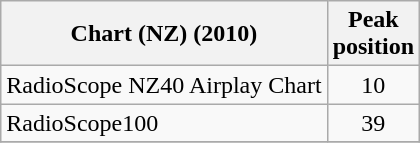<table class="wikitable sortable">
<tr>
<th align="left">Chart (NZ) (2010)</th>
<th align="left">Peak<br>position</th>
</tr>
<tr>
<td align="left">RadioScope NZ40 Airplay Chart </td>
<td style="text-align:center;">10</td>
</tr>
<tr>
<td align="left">RadioScope100 </td>
<td style="text-align:center;">39</td>
</tr>
<tr>
</tr>
</table>
